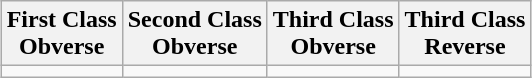<table class="wikitable" style="margin:1em auto;text-align:center;">
<tr>
<th>First Class<br>Obverse</th>
<th>Second Class<br>Obverse</th>
<th>Third Class<br>Obverse</th>
<th>Third Class<br>Reverse</th>
</tr>
<tr>
<td></td>
<td></td>
<td></td>
<td></td>
</tr>
</table>
